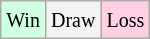<table class="wikitable">
<tr>
<td style="background-color: #d0ffe3;"><small>Win</small></td>
<td style="background-color: #f3f3f3;"><small>Draw</small></td>
<td style="background-color: #ffd0e3;"><small>Loss</small></td>
</tr>
</table>
